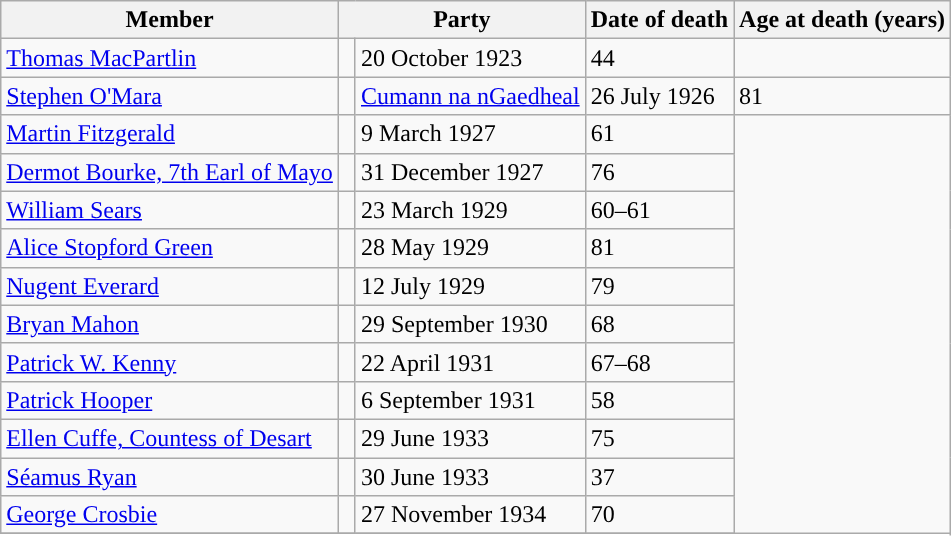<table class="wikitable sortable">
<tr>
<th>Member</th>
<th colspan=2>Party</th>
<th>Date of death</th>
<th>Age at death (years)</th>
</tr>
<tr>
<td><a href='#'>Thomas MacPartlin</a></td>
<td></td>
<td nowrap>20 October 1923</td>
<td nowrap>44</td>
</tr>
<tr>
<td><a href='#'>Stephen O'Mara</a></td>
<td style="background-color:"> </td>
<td><a href='#'>Cumann na nGaedheal</a></td>
<td nowrap>26 July 1926</td>
<td nowrap>81</td>
</tr>
<tr>
<td><a href='#'>Martin Fitzgerald</a></td>
<td></td>
<td nowrap>9 March 1927</td>
<td nowrap>61</td>
</tr>
<tr>
<td><a href='#'>Dermot Bourke, 7th Earl of Mayo</a></td>
<td></td>
<td nowrap>31 December 1927</td>
<td nowrap>76</td>
</tr>
<tr>
<td><a href='#'>William Sears</a></td>
<td></td>
<td nowrap>23 March 1929</td>
<td nowrap>60–61</td>
</tr>
<tr>
<td><a href='#'>Alice Stopford Green</a></td>
<td></td>
<td nowrap>28 May 1929</td>
<td nowrap>81</td>
</tr>
<tr>
<td><a href='#'>Nugent Everard</a></td>
<td></td>
<td nowrap>12 July 1929</td>
<td nowrap>79</td>
</tr>
<tr>
<td><a href='#'>Bryan Mahon</a></td>
<td></td>
<td nowrap>29 September 1930</td>
<td nowrap>68</td>
</tr>
<tr>
<td><a href='#'>Patrick W. Kenny</a></td>
<td></td>
<td nowrap>22 April 1931</td>
<td nowrap>67–68</td>
</tr>
<tr>
<td><a href='#'>Patrick Hooper</a></td>
<td></td>
<td nowrap>6 September 1931</td>
<td nowrap>58</td>
</tr>
<tr>
<td><a href='#'>Ellen Cuffe, Countess of Desart</a></td>
<td></td>
<td nowrap>29 June 1933</td>
<td nowrap>75</td>
</tr>
<tr>
<td><a href='#'>Séamus Ryan</a></td>
<td></td>
<td nowrap>30 June 1933</td>
<td nowrap>37</td>
</tr>
<tr>
<td><a href='#'>George Crosbie</a></td>
<td></td>
<td nowrap>27 November 1934</td>
<td nowrap>70</td>
</tr>
<tr>
</tr>
</table>
